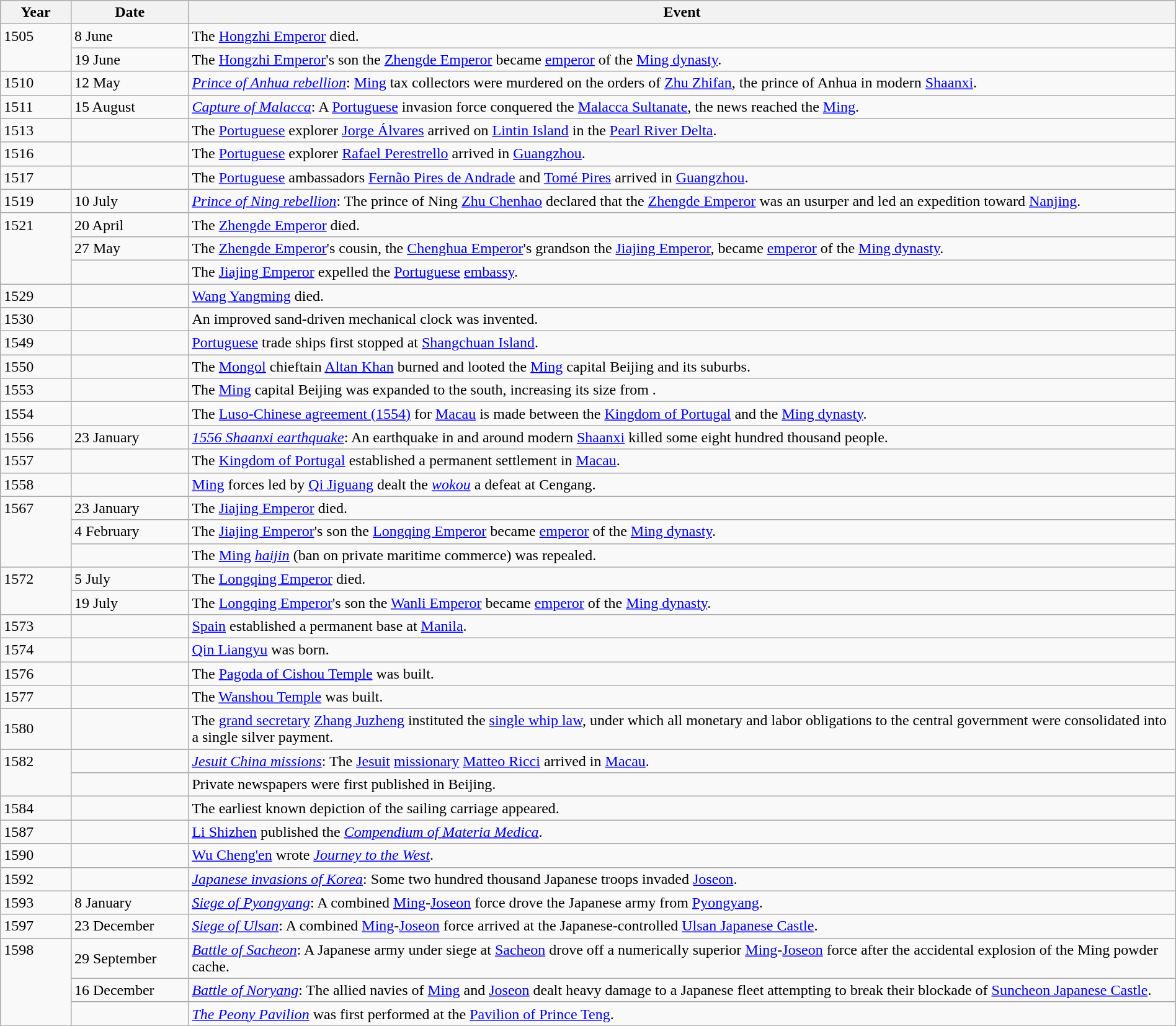<table class="wikitable" width="100%">
<tr>
<th style="width:6%">Year</th>
<th style="width:10%">Date</th>
<th>Event</th>
</tr>
<tr>
<td rowspan="2" valign="top">1505</td>
<td>8 June</td>
<td>The <a href='#'>Hongzhi Emperor</a> died.</td>
</tr>
<tr>
<td>19 June</td>
<td>The <a href='#'>Hongzhi Emperor</a>'s son the <a href='#'>Zhengde Emperor</a> became <a href='#'>emperor</a> of the <a href='#'>Ming dynasty</a>.</td>
</tr>
<tr>
<td>1510</td>
<td>12 May</td>
<td><em><a href='#'>Prince of Anhua rebellion</a></em>: <a href='#'>Ming</a> tax collectors were murdered on the orders of <a href='#'>Zhu Zhifan</a>, the prince of Anhua in modern <a href='#'>Shaanxi</a>.</td>
</tr>
<tr>
<td>1511</td>
<td>15 August</td>
<td><em><a href='#'>Capture of Malacca</a></em>: A <a href='#'>Portuguese</a> invasion force conquered the <a href='#'>Malacca Sultanate</a>, the news reached the <a href='#'>Ming</a>.</td>
</tr>
<tr>
<td>1513</td>
<td></td>
<td>The <a href='#'>Portuguese</a> explorer <a href='#'>Jorge Álvares</a> arrived on <a href='#'>Lintin Island</a> in the <a href='#'>Pearl River Delta</a>.</td>
</tr>
<tr>
<td>1516</td>
<td></td>
<td>The <a href='#'>Portuguese</a> explorer <a href='#'>Rafael Perestrello</a> arrived in <a href='#'>Guangzhou</a>.</td>
</tr>
<tr>
<td>1517</td>
<td></td>
<td>The <a href='#'>Portuguese</a> ambassadors <a href='#'>Fernão Pires de Andrade</a> and <a href='#'>Tomé Pires</a> arrived in <a href='#'>Guangzhou</a>.</td>
</tr>
<tr>
<td>1519</td>
<td>10 July</td>
<td><em><a href='#'>Prince of Ning rebellion</a></em>: The prince of Ning <a href='#'>Zhu Chenhao</a> declared that the <a href='#'>Zhengde Emperor</a> was an usurper and led an expedition toward <a href='#'>Nanjing</a>.</td>
</tr>
<tr>
<td rowspan="3" valign="top">1521</td>
<td>20 April</td>
<td>The <a href='#'>Zhengde Emperor</a> died.</td>
</tr>
<tr>
<td>27 May</td>
<td>The <a href='#'>Zhengde Emperor</a>'s cousin, the <a href='#'>Chenghua Emperor</a>'s grandson the <a href='#'>Jiajing Emperor</a>, became <a href='#'>emperor</a> of the <a href='#'>Ming dynasty</a>.</td>
</tr>
<tr>
<td></td>
<td>The <a href='#'>Jiajing Emperor</a> expelled the <a href='#'>Portuguese</a> <a href='#'>embassy</a>.</td>
</tr>
<tr>
<td>1529</td>
<td></td>
<td><a href='#'>Wang Yangming</a> died.</td>
</tr>
<tr>
<td>1530</td>
<td></td>
<td>An improved sand-driven mechanical clock was invented.</td>
</tr>
<tr>
<td>1549</td>
<td></td>
<td><a href='#'>Portuguese</a> trade ships first stopped at <a href='#'>Shangchuan Island</a>.</td>
</tr>
<tr>
<td>1550</td>
<td></td>
<td>The <a href='#'>Mongol</a> chieftain <a href='#'>Altan Khan</a> burned and looted the <a href='#'>Ming</a> capital Beijing and its suburbs.</td>
</tr>
<tr>
<td>1553</td>
<td></td>
<td>The <a href='#'>Ming</a> capital Beijing was expanded to the south, increasing its size from .</td>
</tr>
<tr>
<td>1554</td>
<td></td>
<td>The <a href='#'>Luso-Chinese agreement (1554)</a> for <a href='#'>Macau</a> is made between the <a href='#'>Kingdom of Portugal</a> and the <a href='#'>Ming dynasty</a>.</td>
</tr>
<tr>
<td>1556</td>
<td>23 January</td>
<td><em><a href='#'>1556 Shaanxi earthquake</a></em>: An earthquake in and around modern <a href='#'>Shaanxi</a> killed some eight hundred thousand people.</td>
</tr>
<tr>
<td>1557</td>
<td></td>
<td>The <a href='#'>Kingdom of Portugal</a> established a permanent settlement in <a href='#'>Macau</a>.</td>
</tr>
<tr>
<td>1558</td>
<td></td>
<td><a href='#'>Ming</a> forces led by <a href='#'>Qi Jiguang</a> dealt the <em><a href='#'>wokou</a></em> a defeat at Cengang.</td>
</tr>
<tr>
<td rowspan="3" valign="top">1567</td>
<td>23 January</td>
<td>The <a href='#'>Jiajing Emperor</a> died.</td>
</tr>
<tr>
<td>4 February</td>
<td>The <a href='#'>Jiajing Emperor</a>'s son the <a href='#'>Longqing Emperor</a> became <a href='#'>emperor</a> of the <a href='#'>Ming dynasty</a>.</td>
</tr>
<tr>
<td></td>
<td>The <a href='#'>Ming</a> <em><a href='#'>haijin</a></em> (ban on private maritime commerce) was repealed.</td>
</tr>
<tr>
<td rowspan="2" valign="top">1572</td>
<td>5 July</td>
<td>The <a href='#'>Longqing Emperor</a> died.</td>
</tr>
<tr>
<td>19 July</td>
<td>The <a href='#'>Longqing Emperor</a>'s son the <a href='#'>Wanli Emperor</a> became <a href='#'>emperor</a> of the <a href='#'>Ming dynasty</a>.</td>
</tr>
<tr>
<td>1573</td>
<td></td>
<td><a href='#'>Spain</a> established a permanent base at <a href='#'>Manila</a>.</td>
</tr>
<tr>
<td>1574</td>
<td></td>
<td><a href='#'>Qin Liangyu</a> was born.</td>
</tr>
<tr>
<td>1576</td>
<td></td>
<td>The <a href='#'>Pagoda of Cishou Temple</a> was built.</td>
</tr>
<tr>
<td>1577</td>
<td></td>
<td>The <a href='#'>Wanshou Temple</a> was built.</td>
</tr>
<tr>
<td>1580</td>
<td></td>
<td>The <a href='#'>grand secretary</a> <a href='#'>Zhang Juzheng</a> instituted the <a href='#'>single whip law</a>, under which all monetary and labor obligations to the central government were consolidated into a single silver payment.</td>
</tr>
<tr>
<td rowspan="2" valign="top">1582</td>
<td></td>
<td><em><a href='#'>Jesuit China missions</a></em>: The <a href='#'>Jesuit</a> <a href='#'>missionary</a> <a href='#'>Matteo Ricci</a> arrived in <a href='#'>Macau</a>.</td>
</tr>
<tr>
<td></td>
<td>Private newspapers were first published in Beijing.</td>
</tr>
<tr>
<td>1584</td>
<td></td>
<td>The earliest known depiction of the sailing carriage appeared.</td>
</tr>
<tr>
<td>1587</td>
<td></td>
<td><a href='#'>Li Shizhen</a> published the <em><a href='#'>Compendium of Materia Medica</a></em>.</td>
</tr>
<tr>
<td>1590</td>
<td></td>
<td><a href='#'>Wu Cheng'en</a> wrote <em><a href='#'>Journey to the West</a></em>.</td>
</tr>
<tr>
<td>1592</td>
<td></td>
<td><em><a href='#'>Japanese invasions of Korea</a></em>: Some two hundred thousand Japanese troops invaded <a href='#'>Joseon</a>.</td>
</tr>
<tr>
<td>1593</td>
<td>8 January</td>
<td><em><a href='#'>Siege of Pyongyang</a></em>: A combined <a href='#'>Ming</a>-<a href='#'>Joseon</a> force drove the Japanese army from <a href='#'>Pyongyang</a>.</td>
</tr>
<tr>
<td>1597</td>
<td>23 December</td>
<td><em><a href='#'>Siege of Ulsan</a></em>: A combined <a href='#'>Ming</a>-<a href='#'>Joseon</a> force arrived at the Japanese-controlled <a href='#'>Ulsan Japanese Castle</a>.</td>
</tr>
<tr>
<td rowspan="3" valign="top">1598</td>
<td>29 September</td>
<td><em><a href='#'>Battle of Sacheon</a></em>: A Japanese army under siege at <a href='#'>Sacheon</a> drove off a numerically superior <a href='#'>Ming</a>-<a href='#'>Joseon</a> force after the accidental explosion of the Ming powder cache.</td>
</tr>
<tr>
<td>16 December</td>
<td><em><a href='#'>Battle of Noryang</a></em>: The allied navies of <a href='#'>Ming</a> and <a href='#'>Joseon</a> dealt heavy damage to a Japanese fleet attempting to break their blockade of <a href='#'>Suncheon Japanese Castle</a>.</td>
</tr>
<tr>
<td></td>
<td><em><a href='#'>The Peony Pavilion</a></em> was first performed at the <a href='#'>Pavilion of Prince Teng</a>.</td>
</tr>
</table>
